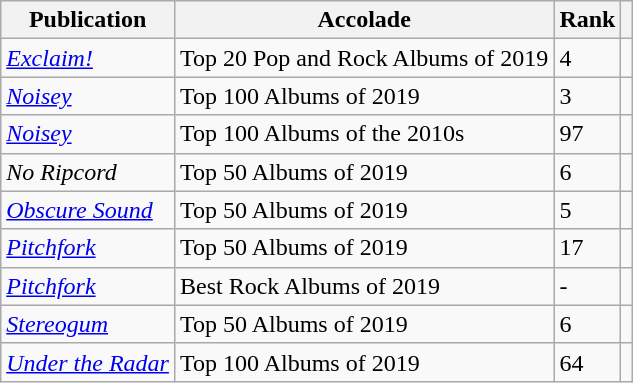<table class="wikitable sortable">
<tr>
<th>Publication</th>
<th>Accolade</th>
<th>Rank</th>
<th class="unsortable"></th>
</tr>
<tr>
<td><em><a href='#'>Exclaim!</a></em></td>
<td>Top 20 Pop and Rock Albums of 2019</td>
<td>4</td>
<td></td>
</tr>
<tr>
<td><em><a href='#'>Noisey</a></em></td>
<td>Top 100 Albums of 2019</td>
<td>3</td>
<td></td>
</tr>
<tr>
<td><em><a href='#'>Noisey</a></em></td>
<td>Top 100 Albums of the 2010s</td>
<td>97</td>
<td></td>
</tr>
<tr>
<td><em>No Ripcord</em></td>
<td>Top 50 Albums of 2019</td>
<td>6</td>
<td></td>
</tr>
<tr>
<td><em><a href='#'>Obscure Sound</a></em></td>
<td>Top 50 Albums of 2019</td>
<td>5</td>
<td></td>
</tr>
<tr>
<td><em><a href='#'>Pitchfork</a></em></td>
<td>Top 50 Albums of 2019</td>
<td>17</td>
<td></td>
</tr>
<tr>
<td><em><a href='#'>Pitchfork</a></em></td>
<td>Best Rock Albums of 2019</td>
<td>-</td>
<td></td>
</tr>
<tr>
<td><em><a href='#'>Stereogum</a></em></td>
<td>Top 50 Albums of 2019</td>
<td>6</td>
<td></td>
</tr>
<tr>
<td><em><a href='#'>Under the Radar</a></em></td>
<td>Top 100 Albums of 2019</td>
<td>64</td>
<td></td>
</tr>
</table>
